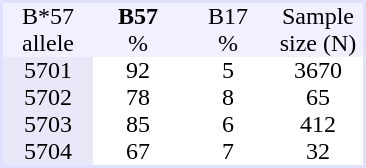<table border="0" cellspacing="0" cellpadding="0" style="text-align:center; background:#ffffff; margin-right: 1em; border:2px #e0e0ff solid;">
<tr style="background:#f0f0ff">
<td style="width:60px">B*57</td>
<td style="width:60px"><strong>B57</strong></td>
<td style="width:60px">B17</td>
<td style="width:60px">Sample</td>
</tr>
<tr style="background:#f0f0ff">
<td>allele</td>
<td>%</td>
<td>%</td>
<td>size (N)</td>
</tr>
<tr>
<td style = "background:#e8e8f8">5701</td>
<td>92</td>
<td>5</td>
<td>3670</td>
</tr>
<tr>
<td style = "background:#e8e8f8">5702</td>
<td>78</td>
<td>8</td>
<td>65</td>
</tr>
<tr>
<td style = "background:#e8e8f8">5703</td>
<td>85</td>
<td>6</td>
<td>412</td>
</tr>
<tr>
<td style = "background:#e8e8f8">5704</td>
<td>67</td>
<td>7</td>
<td>32</td>
</tr>
</table>
